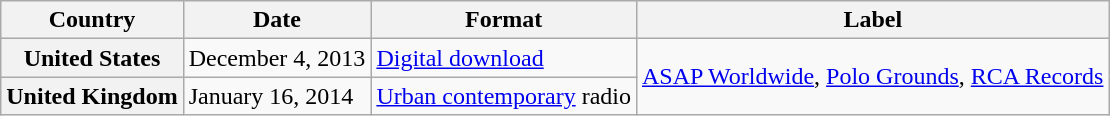<table class="wikitable plainrowheaders">
<tr>
<th scope="col">Country</th>
<th scope="col">Date</th>
<th scope="col">Format</th>
<th scope="col">Label</th>
</tr>
<tr>
<th scope="row">United States</th>
<td>December 4, 2013</td>
<td><a href='#'>Digital download</a></td>
<td rowspan="2"><a href='#'>ASAP Worldwide</a>, <a href='#'>Polo Grounds</a>, <a href='#'>RCA Records</a></td>
</tr>
<tr>
<th scope="row">United Kingdom</th>
<td>January 16, 2014</td>
<td><a href='#'>Urban contemporary</a> radio</td>
</tr>
</table>
